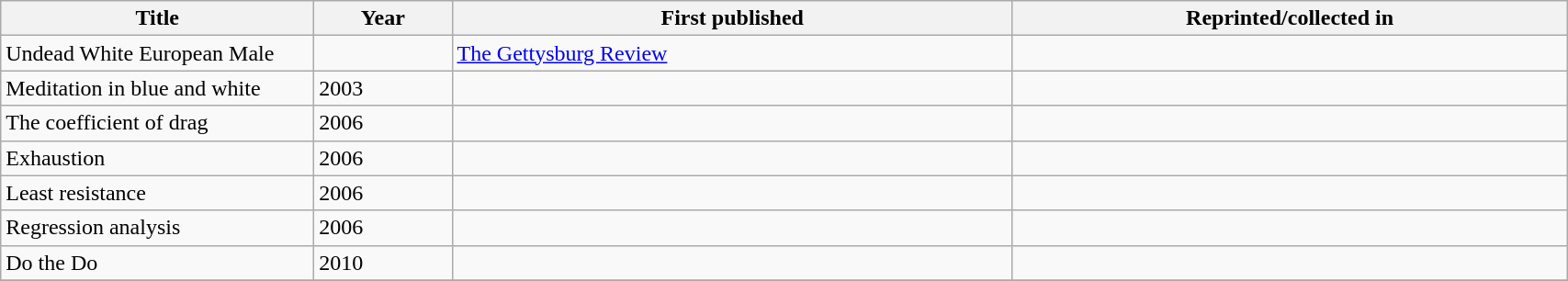<table class='wikitable sortable' width='90%'>
<tr>
<th width=20%>Title</th>
<th>Year</th>
<th>First published</th>
<th>Reprinted/collected in</th>
</tr>
<tr>
<td>Undead White European Male</td>
<td></td>
<td><a href='#'>The Gettysburg Review</a></td>
<td></td>
</tr>
<tr>
<td>Meditation in blue and white</td>
<td>2003</td>
<td></td>
<td></td>
</tr>
<tr>
<td>The coefficient of drag</td>
<td>2006</td>
<td></td>
<td></td>
</tr>
<tr>
<td>Exhaustion</td>
<td>2006</td>
<td></td>
<td></td>
</tr>
<tr>
<td>Least resistance</td>
<td>2006</td>
<td></td>
<td></td>
</tr>
<tr>
<td>Regression analysis</td>
<td>2006</td>
<td></td>
<td></td>
</tr>
<tr>
<td>Do the Do</td>
<td>2010</td>
<td></td>
<td></td>
</tr>
<tr>
</tr>
</table>
